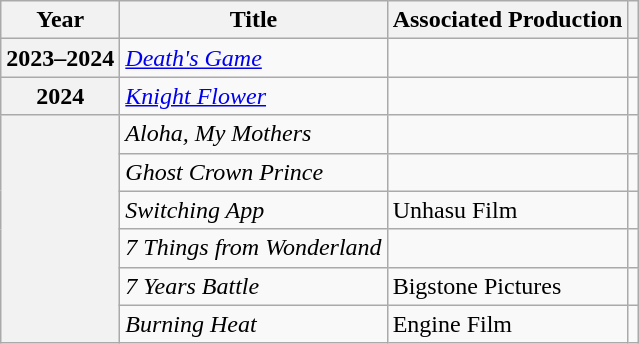<table class="wikitable sortable plainrowheaders">
<tr>
<th scope="col">Year</th>
<th scope="col">Title</th>
<th scope="col">Associated Production</th>
<th scope="col" class="unsortable"></th>
</tr>
<tr>
<th scope="row">2023–2024</th>
<td><em><a href='#'>Death's Game</a></em></td>
<td></td>
<td style="text-align:center"></td>
</tr>
<tr>
<th scope="row">2024</th>
<td><em><a href='#'>Knight Flower</a></em></td>
<td></td>
<td style="text-align:center"></td>
</tr>
<tr>
<th scope="row" rowspan="6"></th>
<td><em>Aloha, My Mothers</em></td>
<td></td>
<td style="text-align:center"></td>
</tr>
<tr>
<td><em>Ghost Crown Prince</em></td>
<td></td>
<td style="text-align:center"></td>
</tr>
<tr>
<td><em>Switching App</em></td>
<td>Unhasu Film</td>
<td style="text-align:center"></td>
</tr>
<tr>
<td><em>7 Things from Wonderland</em></td>
<td></td>
<td style="text-align:center"></td>
</tr>
<tr>
<td><em>7 Years Battle</em></td>
<td>Bigstone Pictures</td>
<td style="text-align:center"></td>
</tr>
<tr>
<td><em>Burning Heat</em></td>
<td>Engine Film</td>
<td style="text-align:center"></td>
</tr>
</table>
